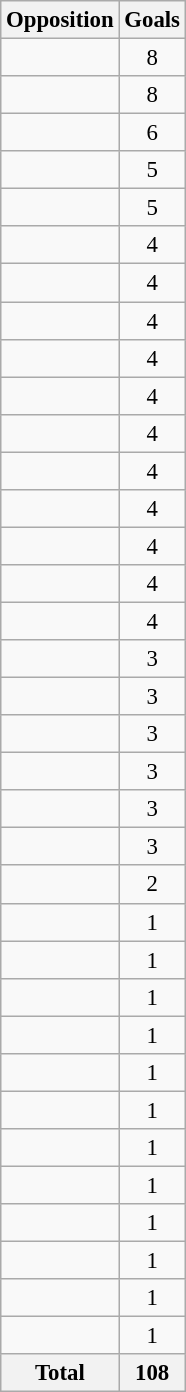<table class="wikitable plainrowheaders sortable" style="text-align:center;font-size:95%">
<tr>
<th scope="col">Opposition</th>
<th scope="col">Goals</th>
</tr>
<tr>
<td style="text-align:left"></td>
<td>8</td>
</tr>
<tr>
<td style="text-align:left"></td>
<td>8</td>
</tr>
<tr>
<td style="text-align:left"></td>
<td>6</td>
</tr>
<tr>
<td style="text-align:left"></td>
<td>5</td>
</tr>
<tr>
<td style="text-align:left"></td>
<td>5</td>
</tr>
<tr>
<td style="text-align:left"></td>
<td>4</td>
</tr>
<tr>
<td style="text-align:left"></td>
<td>4</td>
</tr>
<tr>
<td style="text-align:left"></td>
<td>4</td>
</tr>
<tr>
<td style="text-align:left"></td>
<td>4</td>
</tr>
<tr>
<td style="text-align:left"></td>
<td>4</td>
</tr>
<tr>
<td style="text-align:left"></td>
<td>4</td>
</tr>
<tr>
<td style="text-align:left"></td>
<td>4</td>
</tr>
<tr>
<td style="text-align:left"></td>
<td>4</td>
</tr>
<tr>
<td style="text-align:left"></td>
<td>4</td>
</tr>
<tr>
<td style="text-align:left"></td>
<td>4</td>
</tr>
<tr>
<td style="text-align:left"></td>
<td>4</td>
</tr>
<tr>
<td style="text-align:left"></td>
<td>3</td>
</tr>
<tr>
<td style="text-align:left"></td>
<td>3</td>
</tr>
<tr>
<td style="text-align:left"></td>
<td>3</td>
</tr>
<tr>
<td style="text-align:left"></td>
<td>3</td>
</tr>
<tr>
<td style="text-align:left"></td>
<td>3</td>
</tr>
<tr>
<td style="text-align:left"></td>
<td>3</td>
</tr>
<tr>
<td style="text-align:left"></td>
<td>2</td>
</tr>
<tr>
<td style="text-align:left"></td>
<td>1</td>
</tr>
<tr>
<td style="text-align:left"></td>
<td>1</td>
</tr>
<tr>
<td style="text-align:left"></td>
<td>1</td>
</tr>
<tr>
<td style="text-align:left"></td>
<td>1</td>
</tr>
<tr>
<td style="text-align:left"></td>
<td>1</td>
</tr>
<tr>
<td style="text-align:left"></td>
<td>1</td>
</tr>
<tr>
<td style="text-align:left"></td>
<td>1</td>
</tr>
<tr>
<td style="text-align:left"></td>
<td>1</td>
</tr>
<tr>
<td style="text-align:left"></td>
<td>1</td>
</tr>
<tr>
<td style="text-align:left"></td>
<td>1</td>
</tr>
<tr>
<td style="text-align:left"></td>
<td>1</td>
</tr>
<tr>
<td style="text-align:left"></td>
<td>1</td>
</tr>
<tr>
<th>Total</th>
<th>108</th>
</tr>
</table>
